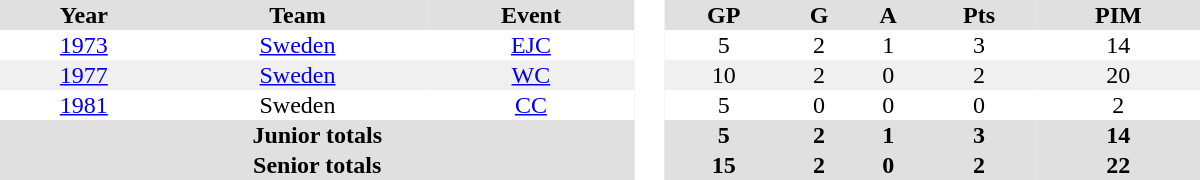<table border="0" cellpadding="1" cellspacing="0" style="text-align:center; width:50em">
<tr ALIGN="center" bgcolor="#e0e0e0">
<th>Year</th>
<th>Team</th>
<th>Event</th>
<th rowspan="99" bgcolor="#ffffff"> </th>
<th>GP</th>
<th>G</th>
<th>A</th>
<th>Pts</th>
<th>PIM</th>
</tr>
<tr>
<td><a href='#'>1973</a></td>
<td><a href='#'>Sweden</a></td>
<td><a href='#'>EJC</a></td>
<td>5</td>
<td>2</td>
<td>1</td>
<td>3</td>
<td>14</td>
</tr>
<tr bgcolor="#f0f0f0">
<td><a href='#'>1977</a></td>
<td><a href='#'>Sweden</a></td>
<td><a href='#'>WC</a></td>
<td>10</td>
<td>2</td>
<td>0</td>
<td>2</td>
<td>20</td>
</tr>
<tr>
<td><a href='#'>1981</a></td>
<td>Sweden</td>
<td><a href='#'>CC</a></td>
<td>5</td>
<td>0</td>
<td>0</td>
<td>0</td>
<td>2</td>
</tr>
<tr bgcolor="#e0e0e0">
<th colspan=3>Junior totals</th>
<th>5</th>
<th>2</th>
<th>1</th>
<th>3</th>
<th>14</th>
</tr>
<tr bgcolor="#e0e0e0">
<th colspan=3>Senior totals</th>
<th>15</th>
<th>2</th>
<th>0</th>
<th>2</th>
<th>22</th>
</tr>
</table>
